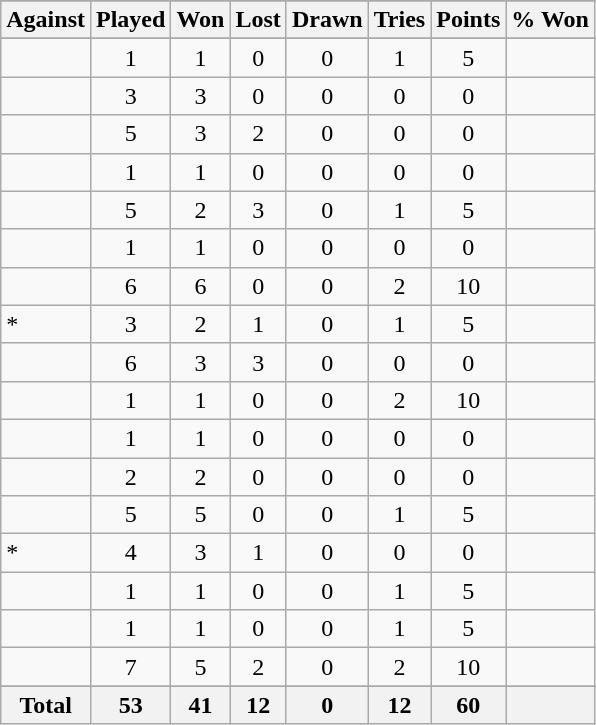<table class="sortable wikitable" style="text-align: center;">
<tr>
</tr>
<tr>
<th>Against</th>
<th>Played</th>
<th>Won</th>
<th>Lost</th>
<th>Drawn</th>
<th>Tries</th>
<th>Points</th>
<th>% Won</th>
</tr>
<tr bgcolor="#d0ffd0" align="center">
</tr>
<tr>
<td align="left"></td>
<td>1</td>
<td>1</td>
<td>0</td>
<td>0</td>
<td>1</td>
<td>5</td>
<td></td>
</tr>
<tr>
<td align="left"></td>
<td>3</td>
<td>3</td>
<td>0</td>
<td>0</td>
<td>0</td>
<td>0</td>
<td></td>
</tr>
<tr>
<td align="left"></td>
<td>5</td>
<td>3</td>
<td>2</td>
<td>0</td>
<td>0</td>
<td>0</td>
<td></td>
</tr>
<tr>
<td align="left"></td>
<td>1</td>
<td>1</td>
<td>0</td>
<td>0</td>
<td>0</td>
<td>0</td>
<td></td>
</tr>
<tr>
<td align="left"></td>
<td>5</td>
<td>2</td>
<td>3</td>
<td>0</td>
<td>1</td>
<td>5</td>
<td></td>
</tr>
<tr>
<td align="left"></td>
<td>1</td>
<td>1</td>
<td>0</td>
<td>0</td>
<td>0</td>
<td>0</td>
<td></td>
</tr>
<tr>
<td align="left"></td>
<td>6</td>
<td>6</td>
<td>0</td>
<td>0</td>
<td>2</td>
<td>10</td>
<td></td>
</tr>
<tr>
<td align="left">*</td>
<td>3</td>
<td>2</td>
<td>1</td>
<td>0</td>
<td>1</td>
<td>5</td>
<td></td>
</tr>
<tr>
<td align="left"></td>
<td>6</td>
<td>3</td>
<td>3</td>
<td>0</td>
<td>0</td>
<td>0</td>
<td></td>
</tr>
<tr>
<td align="left"></td>
<td>1</td>
<td>1</td>
<td>0</td>
<td>0</td>
<td>2</td>
<td>10</td>
<td></td>
</tr>
<tr>
<td align="left"></td>
<td>1</td>
<td>1</td>
<td>0</td>
<td>0</td>
<td>0</td>
<td>0</td>
<td></td>
</tr>
<tr>
<td align="left"></td>
<td>2</td>
<td>2</td>
<td>0</td>
<td>0</td>
<td>0</td>
<td>0</td>
<td></td>
</tr>
<tr>
<td align="left"></td>
<td>5</td>
<td>5</td>
<td>0</td>
<td>0</td>
<td>1</td>
<td>5</td>
<td></td>
</tr>
<tr>
<td align="left">*</td>
<td>4</td>
<td>3</td>
<td>1</td>
<td>0</td>
<td>0</td>
<td>0</td>
<td></td>
</tr>
<tr>
<td align="left"></td>
<td>1</td>
<td>1</td>
<td>0</td>
<td>0</td>
<td>1</td>
<td>5</td>
<td></td>
</tr>
<tr>
<td align="left"></td>
<td>1</td>
<td>1</td>
<td>0</td>
<td>0</td>
<td>1</td>
<td>5</td>
<td></td>
</tr>
<tr>
<td align="left"></td>
<td>7</td>
<td>5</td>
<td>2</td>
<td>0</td>
<td>2</td>
<td>10</td>
<td></td>
</tr>
<tr>
</tr>
<tr class="sortbottom">
<th>Total</th>
<th>53</th>
<th>41</th>
<th>12</th>
<th>0</th>
<th>12</th>
<th>60</th>
<th></th>
</tr>
</table>
